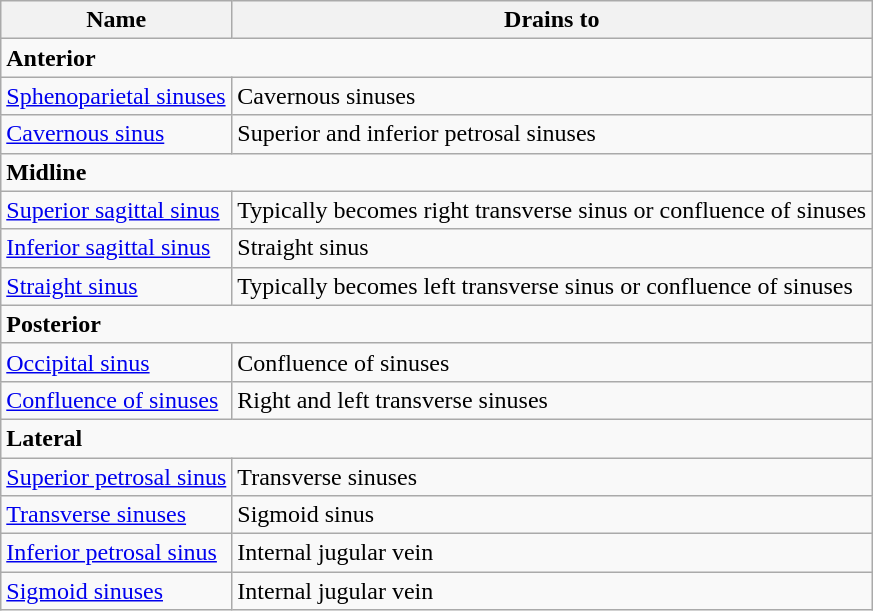<table class="wikitable">
<tr>
<th>Name</th>
<th>Drains to</th>
</tr>
<tr>
<td colspan="2"><strong>Anterior</strong></td>
</tr>
<tr>
<td><a href='#'>Sphenoparietal sinuses</a></td>
<td>Cavernous sinuses</td>
</tr>
<tr>
<td><a href='#'>Cavernous sinus</a></td>
<td>Superior and inferior petrosal sinuses</td>
</tr>
<tr>
<td colspan="2"><strong>Midline</strong></td>
</tr>
<tr>
<td><a href='#'>Superior sagittal sinus</a></td>
<td>Typically becomes right transverse sinus or confluence of sinuses</td>
</tr>
<tr>
<td><a href='#'>Inferior sagittal sinus</a></td>
<td>Straight sinus</td>
</tr>
<tr>
<td><a href='#'>Straight sinus</a></td>
<td>Typically becomes left transverse sinus or confluence of sinuses</td>
</tr>
<tr>
<td colspan="2"><strong>Posterior</strong></td>
</tr>
<tr>
<td><a href='#'>Occipital sinus</a></td>
<td>Confluence of sinuses</td>
</tr>
<tr>
<td><a href='#'>Confluence of sinuses</a></td>
<td>Right and left transverse sinuses</td>
</tr>
<tr>
<td colspan="2"><strong>Lateral</strong></td>
</tr>
<tr>
<td><a href='#'>Superior petrosal sinus</a></td>
<td>Transverse sinuses</td>
</tr>
<tr>
<td><a href='#'>Transverse sinuses</a></td>
<td>Sigmoid sinus</td>
</tr>
<tr>
<td><a href='#'>Inferior petrosal sinus</a></td>
<td>Internal jugular vein</td>
</tr>
<tr>
<td><a href='#'>Sigmoid sinuses</a></td>
<td>Internal jugular vein</td>
</tr>
</table>
